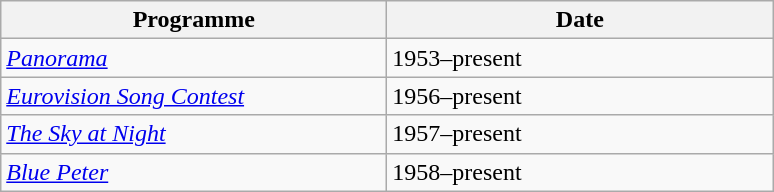<table class="wikitable">
<tr>
<th width=250>Programme</th>
<th width=250>Date</th>
</tr>
<tr>
<td><em><a href='#'>Panorama</a></em></td>
<td>1953–present</td>
</tr>
<tr>
<td><em><a href='#'>Eurovision Song Contest</a></em></td>
<td>1956–present</td>
</tr>
<tr>
<td><em><a href='#'>The Sky at Night</a></em></td>
<td>1957–present</td>
</tr>
<tr>
<td><em><a href='#'>Blue Peter</a></em></td>
<td>1958–present</td>
</tr>
</table>
